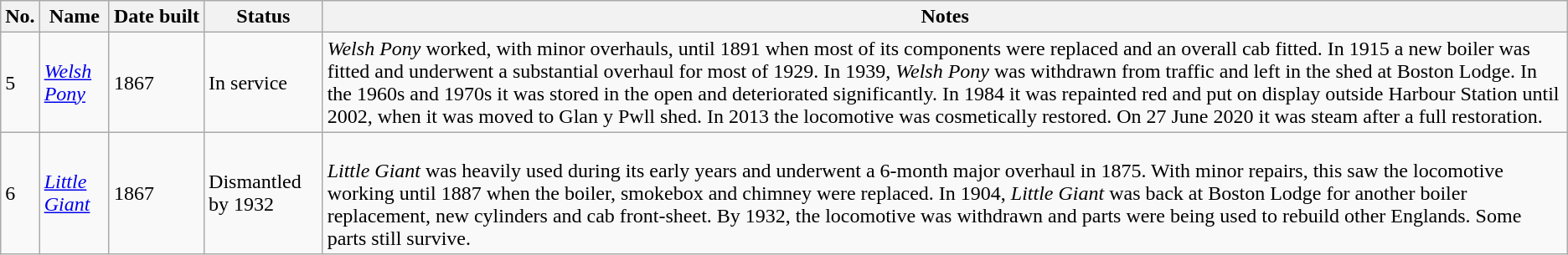<table class="wikitable">
<tr>
<th>No.</th>
<th>Name</th>
<th>Date built</th>
<th>Status</th>
<th>Notes</th>
</tr>
<tr>
<td>5</td>
<td><a href='#'><em>Welsh Pony</em></a></td>
<td>1867</td>
<td>In service</td>
<td><em>Welsh Pony</em> worked, with minor overhauls, until 1891 when most of its components were replaced and an overall cab fitted. In 1915 a new boiler was fitted and underwent a substantial overhaul for most of 1929. In 1939, <em>Welsh Pony</em> was withdrawn from traffic and left in the shed at Boston Lodge. In the 1960s and 1970s it was stored in the open and deteriorated significantly. In 1984 it was repainted red and put on display outside Harbour Station until 2002, when it was moved to Glan y Pwll shed. In 2013 the locomotive was cosmetically restored. On 27 June 2020 it was steam after a full restoration.</td>
</tr>
<tr>
<td>6</td>
<td><a href='#'><em>Little Giant</em></a></td>
<td>1867</td>
<td>Dismantled by 1932</td>
<td><br><em>Little Giant</em> was heavily used during its early years and underwent a 6-month major overhaul in 1875. With minor repairs, this saw the locomotive working until 1887 when the boiler, smokebox and chimney were replaced. In 1904, <em>Little Giant</em> was back at Boston Lodge for another boiler replacement, new cylinders and cab front-sheet. By 1932, the locomotive was withdrawn and parts were being used to rebuild other Englands. Some parts still survive.</td>
</tr>
</table>
